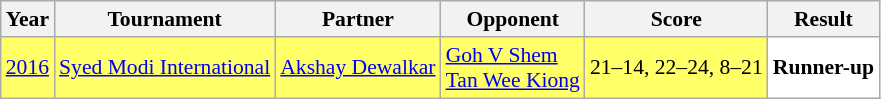<table class="sortable wikitable" style="font-size: 90%;">
<tr>
<th>Year</th>
<th>Tournament</th>
<th>Partner</th>
<th>Opponent</th>
<th>Score</th>
<th>Result</th>
</tr>
<tr style="background:#FFFF67">
<td align="center"><a href='#'>2016</a></td>
<td align="left"><a href='#'>Syed Modi International</a></td>
<td align="left"> <a href='#'>Akshay Dewalkar</a></td>
<td align="left"> <a href='#'>Goh V Shem</a> <br>  <a href='#'>Tan Wee Kiong</a></td>
<td align="left">21–14, 22–24, 8–21</td>
<td style="text-align:left; background:white"> <strong>Runner-up</strong></td>
</tr>
</table>
